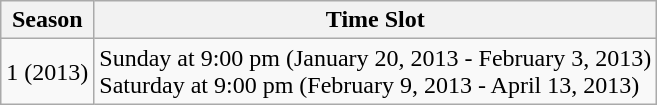<table class="wikitable">
<tr>
<th>Season</th>
<th>Time Slot</th>
</tr>
<tr>
<td>1 (2013)</td>
<td>Sunday at 9:00 pm (January 20, 2013 - February 3, 2013)<br>Saturday at 9:00 pm (February 9, 2013 - April 13, 2013)</td>
</tr>
</table>
